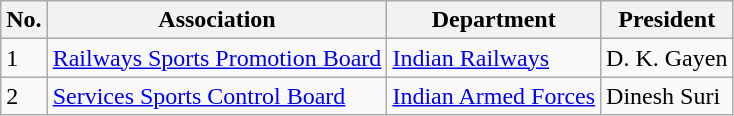<table class="wikitable sortable">
<tr>
<th>No.</th>
<th>Association</th>
<th>Department</th>
<th>President</th>
</tr>
<tr>
<td>1</td>
<td><a href='#'>Railways Sports Promotion Board</a></td>
<td><a href='#'>Indian Railways</a></td>
<td>D. K. Gayen</td>
</tr>
<tr>
<td>2</td>
<td><a href='#'>Services Sports Control Board</a></td>
<td><a href='#'>Indian Armed Forces</a></td>
<td>Dinesh Suri</td>
</tr>
</table>
